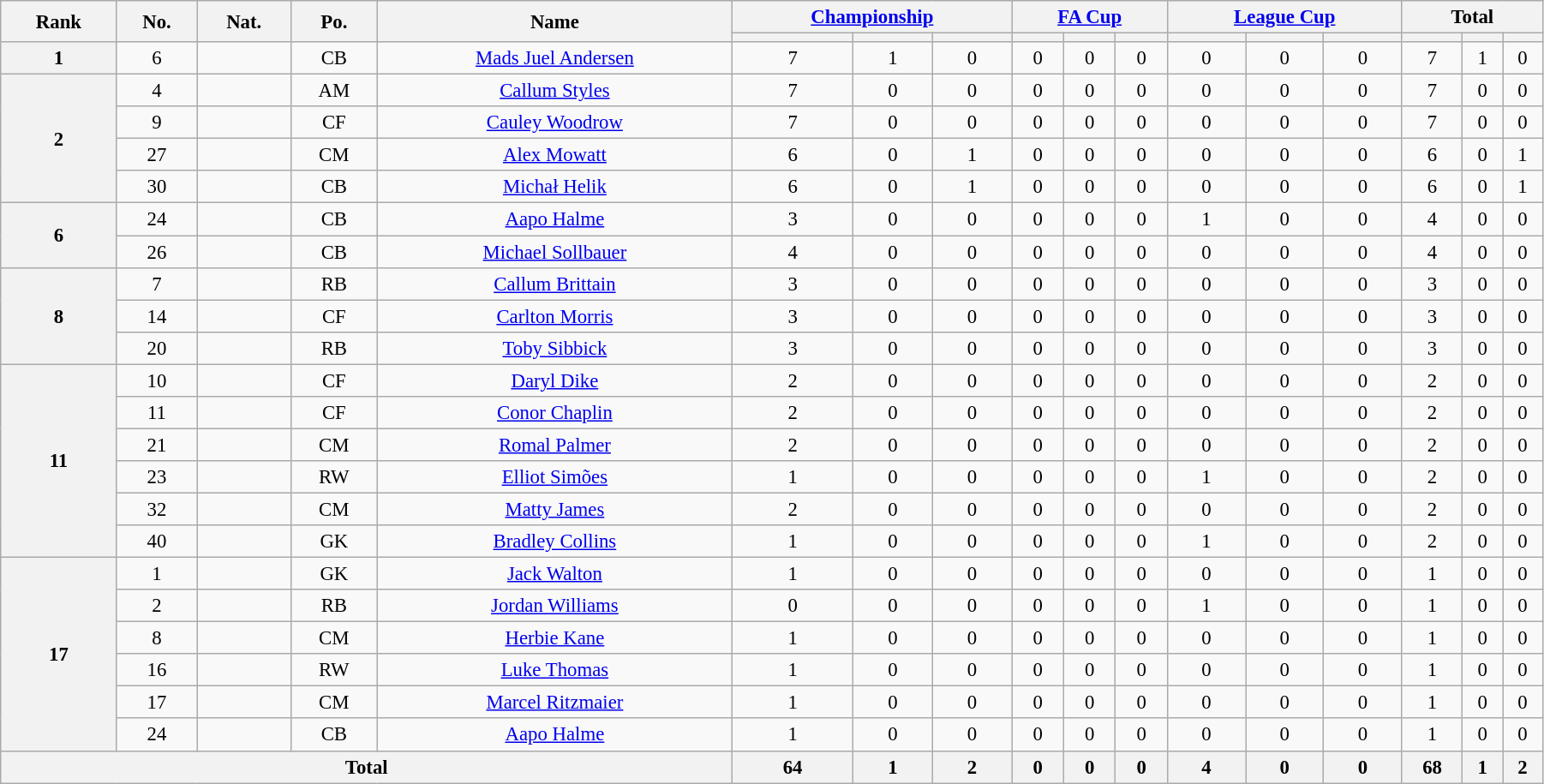<table class="wikitable" style="text-align:center; font-size:95%; width:95%;">
<tr>
<th rowspan=2>Rank</th>
<th rowspan=2>No.</th>
<th rowspan=2>Nat.</th>
<th rowspan=2>Po.</th>
<th rowspan=2>Name</th>
<th colspan=3><a href='#'>Championship</a></th>
<th colspan=3><a href='#'>FA Cup</a></th>
<th colspan=3><a href='#'>League Cup</a></th>
<th colspan=3>Total</th>
</tr>
<tr>
<th></th>
<th></th>
<th></th>
<th></th>
<th></th>
<th></th>
<th></th>
<th></th>
<th></th>
<th></th>
<th></th>
<th></th>
</tr>
<tr>
<th rowspan=1>1</th>
<td>6</td>
<td></td>
<td>CB</td>
<td><a href='#'>Mads Juel Andersen</a></td>
<td>7</td>
<td>1</td>
<td>0</td>
<td>0</td>
<td>0</td>
<td>0</td>
<td>0</td>
<td>0</td>
<td>0</td>
<td>7</td>
<td>1</td>
<td>0</td>
</tr>
<tr>
<th rowspan=4>2</th>
<td>4</td>
<td></td>
<td>AM</td>
<td><a href='#'>Callum Styles</a></td>
<td>7</td>
<td>0</td>
<td>0</td>
<td>0</td>
<td>0</td>
<td>0</td>
<td>0</td>
<td>0</td>
<td>0</td>
<td>7</td>
<td>0</td>
<td>0</td>
</tr>
<tr>
<td>9</td>
<td></td>
<td>CF</td>
<td><a href='#'>Cauley Woodrow</a></td>
<td>7</td>
<td>0</td>
<td>0</td>
<td>0</td>
<td>0</td>
<td>0</td>
<td>0</td>
<td>0</td>
<td>0</td>
<td>7</td>
<td>0</td>
<td>0</td>
</tr>
<tr>
<td>27</td>
<td></td>
<td>CM</td>
<td><a href='#'>Alex Mowatt</a></td>
<td>6</td>
<td>0</td>
<td>1</td>
<td>0</td>
<td>0</td>
<td>0</td>
<td>0</td>
<td>0</td>
<td>0</td>
<td>6</td>
<td>0</td>
<td>1</td>
</tr>
<tr>
<td>30</td>
<td></td>
<td>CB</td>
<td><a href='#'>Michał Helik</a></td>
<td>6</td>
<td>0</td>
<td>1</td>
<td>0</td>
<td>0</td>
<td>0</td>
<td>0</td>
<td>0</td>
<td>0</td>
<td>6</td>
<td>0</td>
<td>1</td>
</tr>
<tr>
<th rowspan=2>6</th>
<td>24</td>
<td></td>
<td>CB</td>
<td><a href='#'>Aapo Halme</a></td>
<td>3</td>
<td>0</td>
<td>0</td>
<td>0</td>
<td>0</td>
<td>0</td>
<td>1</td>
<td>0</td>
<td>0</td>
<td>4</td>
<td>0</td>
<td>0</td>
</tr>
<tr>
<td>26</td>
<td></td>
<td>CB</td>
<td><a href='#'>Michael Sollbauer</a></td>
<td>4</td>
<td>0</td>
<td>0</td>
<td>0</td>
<td>0</td>
<td>0</td>
<td>0</td>
<td>0</td>
<td>0</td>
<td>4</td>
<td>0</td>
<td>0</td>
</tr>
<tr>
<th rowspan=3>8</th>
<td>7</td>
<td></td>
<td>RB</td>
<td><a href='#'>Callum Brittain</a></td>
<td>3</td>
<td>0</td>
<td>0</td>
<td>0</td>
<td>0</td>
<td>0</td>
<td>0</td>
<td>0</td>
<td>0</td>
<td>3</td>
<td>0</td>
<td>0</td>
</tr>
<tr>
<td>14</td>
<td></td>
<td>CF</td>
<td><a href='#'>Carlton Morris</a></td>
<td>3</td>
<td>0</td>
<td>0</td>
<td>0</td>
<td>0</td>
<td>0</td>
<td>0</td>
<td>0</td>
<td>0</td>
<td>3</td>
<td>0</td>
<td>0</td>
</tr>
<tr>
<td>20</td>
<td></td>
<td>RB</td>
<td><a href='#'>Toby Sibbick</a></td>
<td>3</td>
<td>0</td>
<td>0</td>
<td>0</td>
<td>0</td>
<td>0</td>
<td>0</td>
<td>0</td>
<td>0</td>
<td>3</td>
<td>0</td>
<td>0</td>
</tr>
<tr>
<th rowspan=6>11</th>
<td>10</td>
<td></td>
<td>CF</td>
<td><a href='#'>Daryl Dike</a></td>
<td>2</td>
<td>0</td>
<td>0</td>
<td>0</td>
<td>0</td>
<td>0</td>
<td>0</td>
<td>0</td>
<td>0</td>
<td>2</td>
<td>0</td>
<td>0</td>
</tr>
<tr>
<td>11</td>
<td></td>
<td>CF</td>
<td><a href='#'>Conor Chaplin</a></td>
<td>2</td>
<td>0</td>
<td>0</td>
<td>0</td>
<td>0</td>
<td>0</td>
<td>0</td>
<td>0</td>
<td>0</td>
<td>2</td>
<td>0</td>
<td>0</td>
</tr>
<tr>
<td>21</td>
<td></td>
<td>CM</td>
<td><a href='#'>Romal Palmer</a></td>
<td>2</td>
<td>0</td>
<td>0</td>
<td>0</td>
<td>0</td>
<td>0</td>
<td>0</td>
<td>0</td>
<td>0</td>
<td>2</td>
<td>0</td>
<td>0</td>
</tr>
<tr>
<td>23</td>
<td></td>
<td>RW</td>
<td><a href='#'>Elliot Simões</a></td>
<td>1</td>
<td>0</td>
<td>0</td>
<td>0</td>
<td>0</td>
<td>0</td>
<td>1</td>
<td>0</td>
<td>0</td>
<td>2</td>
<td>0</td>
<td>0</td>
</tr>
<tr>
<td>32</td>
<td></td>
<td>CM</td>
<td><a href='#'>Matty James</a></td>
<td>2</td>
<td>0</td>
<td>0</td>
<td>0</td>
<td>0</td>
<td>0</td>
<td>0</td>
<td>0</td>
<td>0</td>
<td>2</td>
<td>0</td>
<td>0</td>
</tr>
<tr>
<td>40</td>
<td></td>
<td>GK</td>
<td><a href='#'>Bradley Collins</a></td>
<td>1</td>
<td>0</td>
<td>0</td>
<td>0</td>
<td>0</td>
<td>0</td>
<td>1</td>
<td>0</td>
<td>0</td>
<td>2</td>
<td>0</td>
<td>0</td>
</tr>
<tr>
<th rowspan=6>17</th>
<td>1</td>
<td></td>
<td>GK</td>
<td><a href='#'>Jack Walton</a></td>
<td>1</td>
<td>0</td>
<td>0</td>
<td>0</td>
<td>0</td>
<td>0</td>
<td>0</td>
<td>0</td>
<td>0</td>
<td>1</td>
<td>0</td>
<td>0</td>
</tr>
<tr>
<td>2</td>
<td></td>
<td>RB</td>
<td><a href='#'>Jordan Williams</a></td>
<td>0</td>
<td>0</td>
<td>0</td>
<td>0</td>
<td>0</td>
<td>0</td>
<td>1</td>
<td>0</td>
<td>0</td>
<td>1</td>
<td>0</td>
<td>0</td>
</tr>
<tr>
<td>8</td>
<td></td>
<td>CM</td>
<td><a href='#'>Herbie Kane</a></td>
<td>1</td>
<td>0</td>
<td>0</td>
<td>0</td>
<td>0</td>
<td>0</td>
<td>0</td>
<td>0</td>
<td>0</td>
<td>1</td>
<td>0</td>
<td>0</td>
</tr>
<tr>
<td>16</td>
<td></td>
<td>RW</td>
<td><a href='#'>Luke Thomas</a></td>
<td>1</td>
<td>0</td>
<td>0</td>
<td>0</td>
<td>0</td>
<td>0</td>
<td>0</td>
<td>0</td>
<td>0</td>
<td>1</td>
<td>0</td>
<td>0</td>
</tr>
<tr>
<td>17</td>
<td></td>
<td>CM</td>
<td><a href='#'>Marcel Ritzmaier</a></td>
<td>1</td>
<td>0</td>
<td>0</td>
<td>0</td>
<td>0</td>
<td>0</td>
<td>0</td>
<td>0</td>
<td>0</td>
<td>1</td>
<td>0</td>
<td>0</td>
</tr>
<tr>
<td>24</td>
<td></td>
<td>CB</td>
<td><a href='#'>Aapo Halme</a></td>
<td>1</td>
<td>0</td>
<td>0</td>
<td>0</td>
<td>0</td>
<td>0</td>
<td>0</td>
<td>0</td>
<td>0</td>
<td>1</td>
<td>0</td>
<td>0</td>
</tr>
<tr>
<th colspan=5>Total</th>
<th>64</th>
<th>1</th>
<th>2</th>
<th>0</th>
<th>0</th>
<th>0</th>
<th>4</th>
<th>0</th>
<th>0</th>
<th>68</th>
<th>1</th>
<th>2</th>
</tr>
</table>
